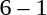<table style="text-align:center">
<tr>
<th width=200></th>
<th width=100></th>
<th width=200></th>
</tr>
<tr>
<td align=right></td>
<td>6 – 1</td>
<td align=left><strong></strong></td>
</tr>
</table>
